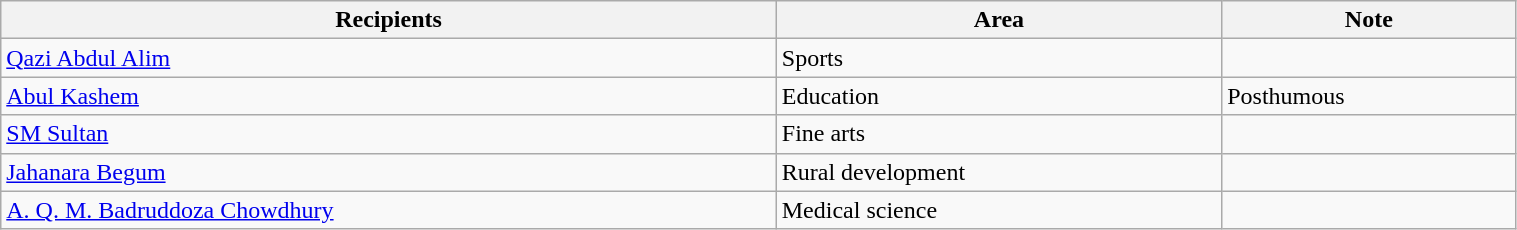<table class="wikitable" style="width:80%;">
<tr>
<th>Recipients</th>
<th>Area</th>
<th>Note</th>
</tr>
<tr>
<td><a href='#'>Qazi Abdul Alim</a></td>
<td>Sports</td>
<td></td>
</tr>
<tr>
<td><a href='#'>Abul Kashem</a></td>
<td>Education</td>
<td>Posthumous</td>
</tr>
<tr>
<td><a href='#'>SM Sultan</a></td>
<td>Fine arts</td>
<td></td>
</tr>
<tr>
<td><a href='#'>Jahanara Begum</a></td>
<td>Rural development</td>
<td></td>
</tr>
<tr>
<td><a href='#'>A. Q. M. Badruddoza Chowdhury</a></td>
<td>Medical science</td>
<td></td>
</tr>
</table>
